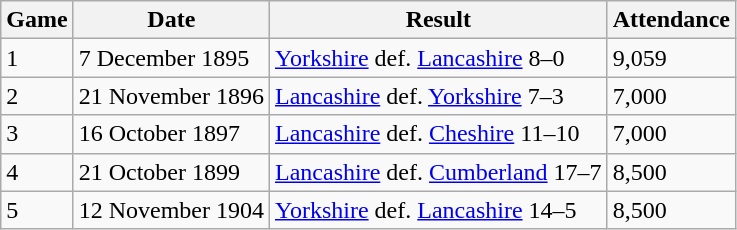<table class="wikitable">
<tr>
<th>Game</th>
<th>Date</th>
<th>Result</th>
<th>Attendance</th>
</tr>
<tr>
<td>1</td>
<td>7 December 1895</td>
<td> <a href='#'>Yorkshire</a> def.  <a href='#'>Lancashire</a> 8–0</td>
<td>9,059</td>
</tr>
<tr>
<td>2</td>
<td>21 November 1896</td>
<td> <a href='#'>Lancashire</a> def.  <a href='#'>Yorkshire</a> 7–3</td>
<td>7,000</td>
</tr>
<tr>
<td>3</td>
<td>16 October 1897</td>
<td> <a href='#'>Lancashire</a> def.  <a href='#'>Cheshire</a> 11–10</td>
<td>7,000</td>
</tr>
<tr>
<td>4</td>
<td>21 October 1899</td>
<td> <a href='#'>Lancashire</a> def.  <a href='#'>Cumberland</a> 17–7</td>
<td>8,500</td>
</tr>
<tr>
<td>5</td>
<td>12 November 1904</td>
<td> <a href='#'>Yorkshire</a> def.  <a href='#'>Lancashire</a> 14–5</td>
<td>8,500</td>
</tr>
</table>
